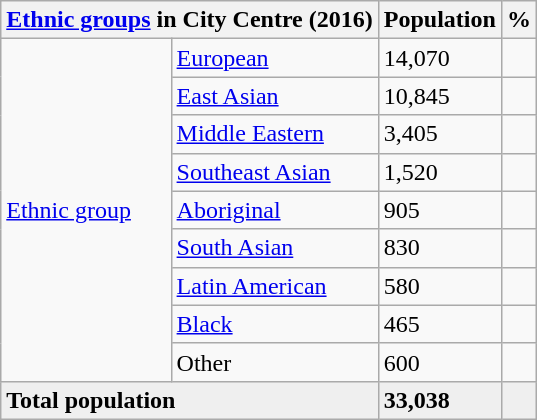<table class="wikitable">
<tr>
<th colspan=2><a href='#'>Ethnic groups</a> in City Centre (2016)<br></th>
<th>Population</th>
<th>%</th>
</tr>
<tr>
<td rowspan=9><a href='#'>Ethnic group</a></td>
<td><a href='#'>European</a></td>
<td>14,070</td>
<td></td>
</tr>
<tr>
<td><a href='#'>East Asian</a></td>
<td>10,845</td>
<td></td>
</tr>
<tr>
<td><a href='#'>Middle Eastern</a></td>
<td>3,405</td>
<td></td>
</tr>
<tr>
<td><a href='#'>Southeast Asian</a></td>
<td>1,520</td>
<td></td>
</tr>
<tr>
<td><a href='#'>Aboriginal</a></td>
<td>905</td>
<td></td>
</tr>
<tr>
<td><a href='#'>South Asian</a></td>
<td>830</td>
<td></td>
</tr>
<tr>
<td><a href='#'>Latin American</a></td>
<td>580</td>
<td></td>
</tr>
<tr>
<td><a href='#'>Black</a></td>
<td>465</td>
<td></td>
</tr>
<tr>
<td>Other</td>
<td>600</td>
<td></td>
</tr>
<tr style="background:#efefef; font-weight:bold">
<td colspan=2>Total population</td>
<td>33,038</td>
<td></td>
</tr>
</table>
